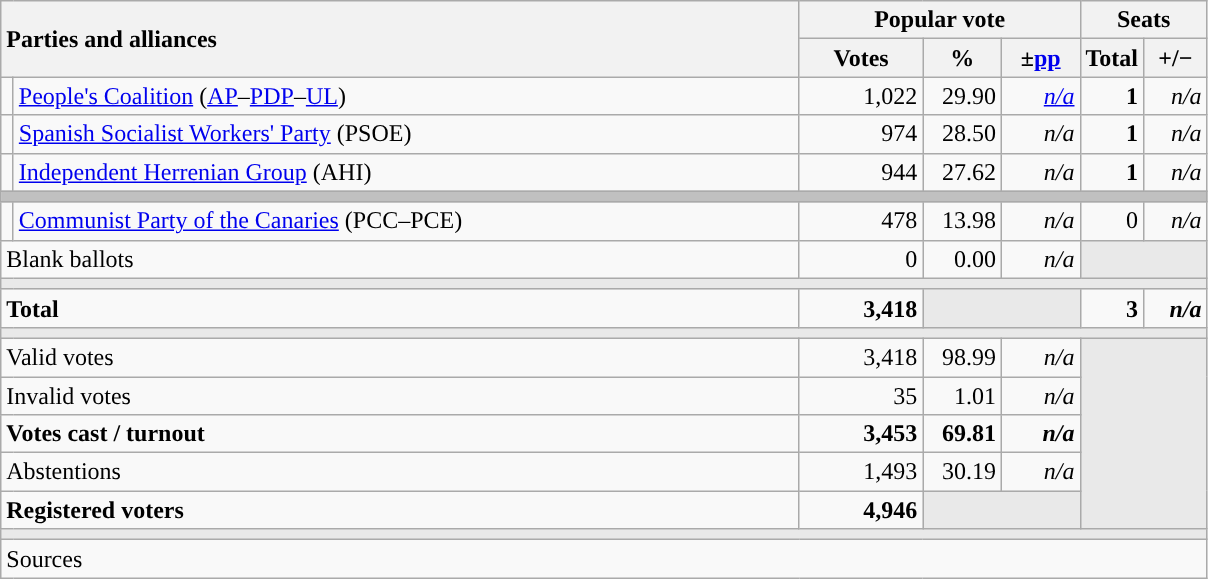<table class="wikitable" style="text-align:right;">
<tr>
<th style="text-align:left;" rowspan="2" colspan="2" width="525">Parties and alliances</th>
<th colspan="3">Popular vote</th>
<th colspan="2">Seats</th>
</tr>
<tr>
<th width="75">Votes</th>
<th width="45">%</th>
<th width="45">±<a href='#'>pp</a></th>
<th width="35">Total</th>
<th width="35">+/−</th>
</tr>
<tr>
<td width="1" style="color:inherit;background:"></td>
<td align="left"><a href='#'>People's Coalition</a> (<a href='#'>AP</a>–<a href='#'>PDP</a>–<a href='#'>UL</a>)</td>
<td>1,022</td>
<td>29.90</td>
<td><em><a href='#'>n/a</a></em></td>
<td><strong>1</strong></td>
<td><em>n/a</em></td>
</tr>
<tr>
<td style="color:inherit;background:"></td>
<td align="left"><a href='#'>Spanish Socialist Workers' Party</a> (PSOE)</td>
<td>974</td>
<td>28.50</td>
<td><em>n/a</em></td>
<td><strong>1</strong></td>
<td><em>n/a</em></td>
</tr>
<tr>
<td style="color:inherit;background:"></td>
<td align="left"><a href='#'>Independent Herrenian Group</a> (AHI)</td>
<td>944</td>
<td>27.62</td>
<td><em>n/a</em></td>
<td><strong>1</strong></td>
<td><em>n/a</em></td>
</tr>
<tr>
<td colspan="7" bgcolor="#C0C0C0"></td>
</tr>
<tr>
<td style="color:inherit;background:"></td>
<td align="left"><a href='#'>Communist Party of the Canaries</a> (PCC–PCE)</td>
<td>478</td>
<td>13.98</td>
<td><em>n/a</em></td>
<td>0</td>
<td><em>n/a</em></td>
</tr>
<tr>
<td align="left" colspan="2">Blank ballots</td>
<td>0</td>
<td>0.00</td>
<td><em>n/a</em></td>
<td bgcolor="#E9E9E9" colspan="2"></td>
</tr>
<tr>
<td colspan="7" bgcolor="#E9E9E9"></td>
</tr>
<tr style="font-weight:bold;">
<td align="left" colspan="2">Total</td>
<td>3,418</td>
<td bgcolor="#E9E9E9" colspan="2"></td>
<td>3</td>
<td><em>n/a</em></td>
</tr>
<tr>
<td colspan="7" bgcolor="#E9E9E9"></td>
</tr>
<tr>
<td align="left" colspan="2">Valid votes</td>
<td>3,418</td>
<td>98.99</td>
<td><em>n/a</em></td>
<td bgcolor="#E9E9E9" colspan="2" rowspan="5"></td>
</tr>
<tr>
<td align="left" colspan="2">Invalid votes</td>
<td>35</td>
<td>1.01</td>
<td><em>n/a</em></td>
</tr>
<tr style="font-weight:bold;">
<td align="left" colspan="2">Votes cast / turnout</td>
<td>3,453</td>
<td>69.81</td>
<td><em>n/a</em></td>
</tr>
<tr>
<td align="left" colspan="2">Abstentions</td>
<td>1,493</td>
<td>30.19</td>
<td><em>n/a</em></td>
</tr>
<tr style="font-weight:bold;">
<td align="left" colspan="2">Registered voters</td>
<td>4,946</td>
<td bgcolor="#E9E9E9" colspan="2"></td>
</tr>
<tr>
<td colspan="7" bgcolor="#E9E9E9"></td>
</tr>
<tr>
<td align="left" colspan="7">Sources</td>
</tr>
</table>
